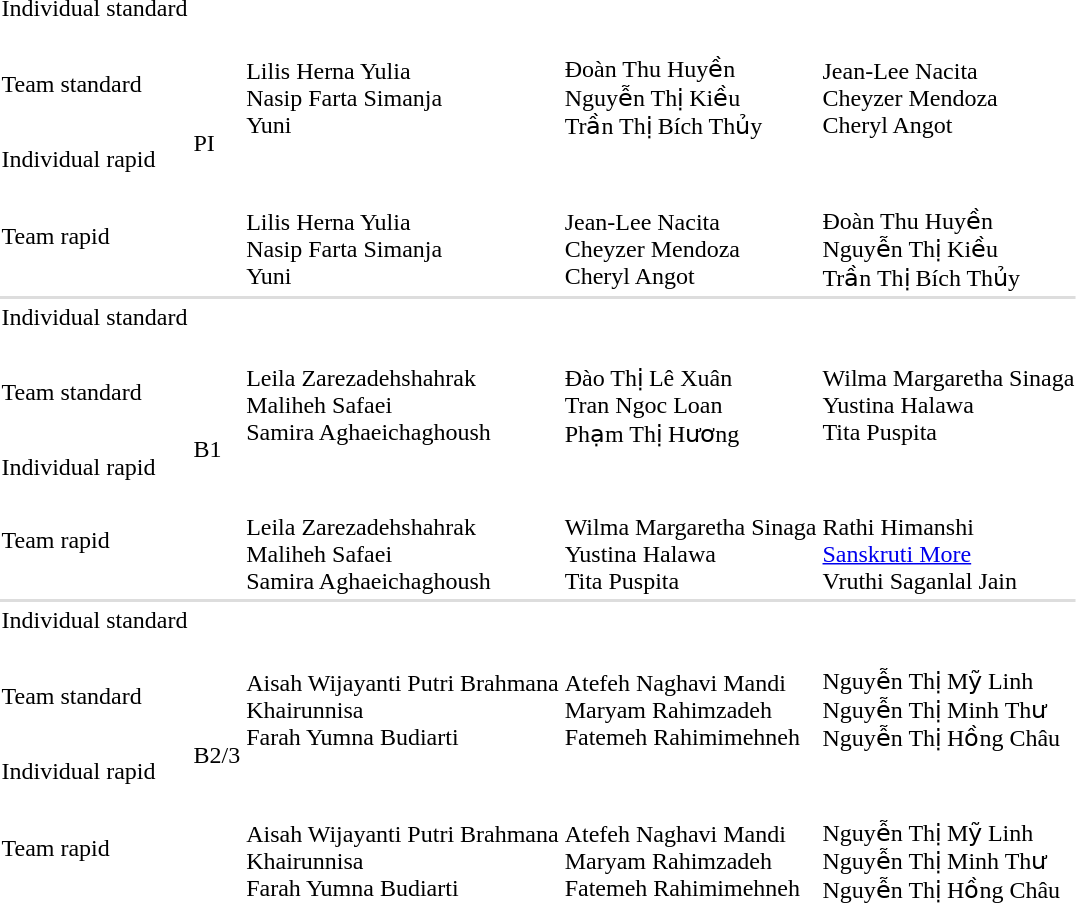<table>
<tr>
<td nowrap>Individual standard</td>
<td rowspan=4>PI</td>
<td></td>
<td></td>
<td></td>
</tr>
<tr>
<td>Team standard</td>
<td><br>Lilis Herna Yulia<br>Nasip Farta Simanja<br>Yuni</td>
<td><br>Đoàn Thu Huyền<br>Nguyễn Thị Kiều<br>Trần Thị Bích Thủy</td>
<td><br>Jean-Lee Nacita<br>Cheyzer Mendoza<br>Cheryl Angot</td>
</tr>
<tr>
<td>Individual rapid</td>
<td></td>
<td></td>
<td></td>
</tr>
<tr>
<td>Team rapid</td>
<td><br>Lilis Herna Yulia<br>Nasip Farta Simanja<br>Yuni</td>
<td><br>Jean-Lee Nacita<br>Cheyzer Mendoza<br>Cheryl Angot</td>
<td><br>Đoàn Thu Huyền<br>Nguyễn Thị Kiều<br>Trần Thị Bích Thủy</td>
</tr>
<tr bgcolor=#dddddd>
<td colspan=5></td>
</tr>
<tr>
<td>Individual standard</td>
<td rowspan=4>B1</td>
<td></td>
<td></td>
<td></td>
</tr>
<tr>
<td>Team standard</td>
<td><br>Leila Zarezadehshahrak<br>Maliheh Safaei<br>Samira Aghaeichaghoush</td>
<td><br>Đào Thị Lê Xuân<br>Tran Ngoc Loan<br>Phạm Thị Hương</td>
<td nowrap><br>Wilma Margaretha Sinaga<br>Yustina Halawa<br>Tita Puspita</td>
</tr>
<tr>
<td>Individual rapid</td>
<td></td>
<td></td>
<td></td>
</tr>
<tr>
<td>Team rapid</td>
<td><br>Leila Zarezadehshahrak<br>Maliheh Safaei<br>Samira Aghaeichaghoush</td>
<td nowrap><br>Wilma Margaretha Sinaga<br>Yustina Halawa<br>Tita Puspita</td>
<td><br>Rathi Himanshi<br><a href='#'>Sanskruti More</a><br>Vruthi Saganlal Jain</td>
</tr>
<tr bgcolor=#dddddd>
<td colspan=5></td>
</tr>
<tr>
<td>Individual standard</td>
<td rowspan=4>B2/3</td>
<td></td>
<td></td>
<td></td>
</tr>
<tr>
<td>Team standard</td>
<td nowrap><br>Aisah Wijayanti Putri Brahmana<br>Khairunnisa<br>Farah Yumna Budiarti</td>
<td><br>Atefeh Naghavi Mandi<br>Maryam Rahimzadeh<br>Fatemeh Rahimimehneh</td>
<td><br>Nguyễn Thị Mỹ Linh<br>Nguyễn Thị Minh Thư<br>Nguyễn Thị Hồng Châu</td>
</tr>
<tr>
<td>Individual rapid</td>
<td></td>
<td></td>
<td></td>
</tr>
<tr>
<td>Team rapid</td>
<td><br>Aisah Wijayanti Putri Brahmana<br>Khairunnisa<br>Farah Yumna Budiarti</td>
<td><br>Atefeh Naghavi Mandi<br>Maryam Rahimzadeh<br>Fatemeh Rahimimehneh</td>
<td><br>Nguyễn Thị Mỹ Linh<br>Nguyễn Thị Minh Thư<br>Nguyễn Thị Hồng Châu</td>
</tr>
</table>
